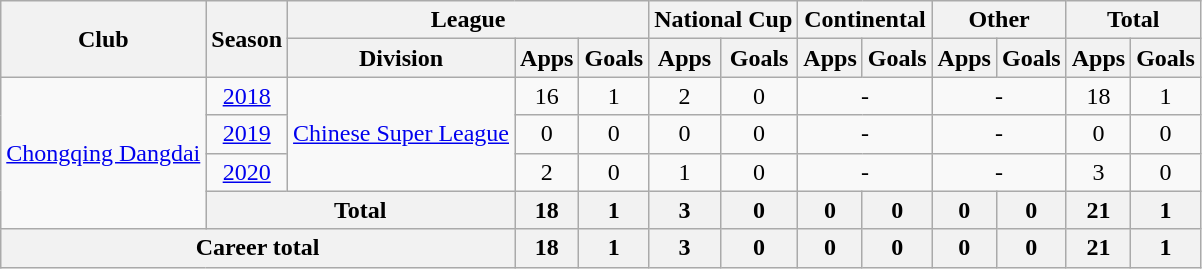<table class="wikitable" style="text-align: center">
<tr>
<th rowspan="2">Club</th>
<th rowspan="2">Season</th>
<th colspan="3">League</th>
<th colspan="2">National Cup</th>
<th colspan="2">Continental</th>
<th colspan="2">Other</th>
<th colspan="2">Total</th>
</tr>
<tr>
<th>Division</th>
<th>Apps</th>
<th>Goals</th>
<th>Apps</th>
<th>Goals</th>
<th>Apps</th>
<th>Goals</th>
<th>Apps</th>
<th>Goals</th>
<th>Apps</th>
<th>Goals</th>
</tr>
<tr>
<td rowspan="4"><a href='#'>Chongqing Dangdai</a></td>
<td><a href='#'>2018</a></td>
<td rowspan="3"><a href='#'>Chinese Super League</a></td>
<td>16</td>
<td>1</td>
<td>2</td>
<td>0</td>
<td colspan="2">-</td>
<td colspan="2">-</td>
<td>18</td>
<td>1</td>
</tr>
<tr>
<td><a href='#'>2019</a></td>
<td>0</td>
<td>0</td>
<td>0</td>
<td>0</td>
<td colspan="2">-</td>
<td colspan="2">-</td>
<td>0</td>
<td>0</td>
</tr>
<tr>
<td><a href='#'>2020</a></td>
<td>2</td>
<td>0</td>
<td>1</td>
<td>0</td>
<td colspan="2">-</td>
<td colspan="2">-</td>
<td>3</td>
<td>0</td>
</tr>
<tr>
<th colspan=2>Total</th>
<th>18</th>
<th>1</th>
<th>3</th>
<th>0</th>
<th>0</th>
<th>0</th>
<th>0</th>
<th>0</th>
<th>21</th>
<th>1</th>
</tr>
<tr>
<th colspan=3>Career total</th>
<th>18</th>
<th>1</th>
<th>3</th>
<th>0</th>
<th>0</th>
<th>0</th>
<th>0</th>
<th>0</th>
<th>21</th>
<th>1</th>
</tr>
</table>
